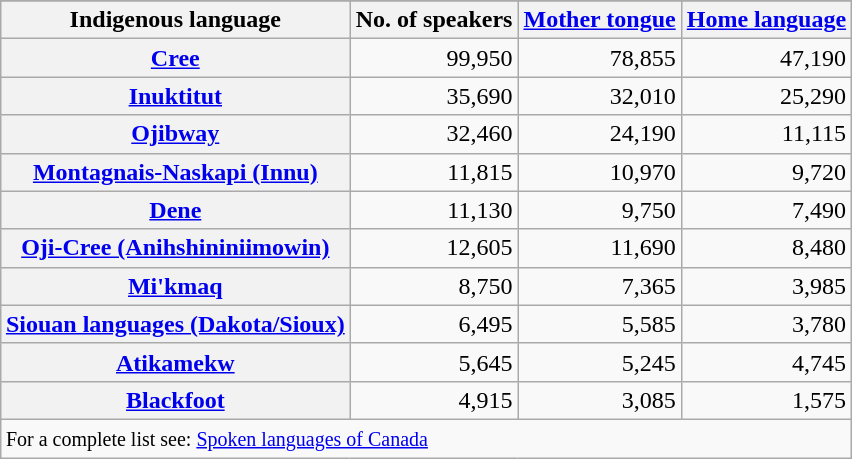<table class="wikitable sortable plainrowheaders" style="margin: 1em auto 1em auto">
<tr>
</tr>
<tr>
<th scope="col">Indigenous language</th>
<th scope="col">No. of speakers</th>
<th scope="col"><a href='#'>Mother tongue</a></th>
<th scope="col"><a href='#'>Home language</a></th>
</tr>
<tr>
<th scope="row"><a href='#'>Cree</a></th>
<td align=right>99,950</td>
<td align=right>78,855</td>
<td align=right>47,190</td>
</tr>
<tr>
<th scope="row"><a href='#'>Inuktitut</a></th>
<td align=right>35,690</td>
<td align=right>32,010</td>
<td align=right>25,290</td>
</tr>
<tr>
<th scope="row"><a href='#'>Ojibway</a></th>
<td align=right>32,460</td>
<td align=right>24,190</td>
<td align=right>11,115</td>
</tr>
<tr>
<th scope="row"><a href='#'>Montagnais-Naskapi (Innu)</a></th>
<td align=right>11,815</td>
<td align=right>10,970</td>
<td align=right>9,720</td>
</tr>
<tr>
<th scope="row"><a href='#'>Dene</a></th>
<td align=right>11,130</td>
<td align=right>9,750</td>
<td align=right>7,490</td>
</tr>
<tr>
<th scope="row"><a href='#'>Oji-Cree (Anihshininiimowin)</a></th>
<td align=right>12,605</td>
<td align=right>11,690</td>
<td align=right>8,480</td>
</tr>
<tr>
<th scope="row"><a href='#'>Mi'kmaq</a></th>
<td align=right>8,750</td>
<td align=right>7,365</td>
<td align=right>3,985</td>
</tr>
<tr>
<th scope="row"><a href='#'>Siouan languages (Dakota/Sioux)</a></th>
<td align=right>6,495</td>
<td align=right>5,585</td>
<td align=right>3,780</td>
</tr>
<tr>
<th scope="row"><a href='#'>Atikamekw</a></th>
<td align=right>5,645</td>
<td align=right>5,245</td>
<td align=right>4,745</td>
</tr>
<tr>
<th scope="row"><a href='#'>Blackfoot</a></th>
<td align=right>4,915</td>
<td align=right>3,085</td>
<td align=right>1,575</td>
</tr>
<tr>
<td colspan="4"><small>For a complete list see: <a href='#'>Spoken languages of Canada</a></small></td>
</tr>
</table>
